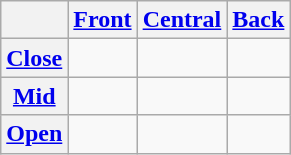<table class="wikitable" style="text-align:center">
<tr>
<th></th>
<th><a href='#'>Front</a></th>
<th><a href='#'>Central</a></th>
<th><a href='#'>Back</a></th>
</tr>
<tr>
<th><a href='#'>Close</a></th>
<td></td>
<td></td>
<td></td>
</tr>
<tr>
<th><a href='#'>Mid</a></th>
<td></td>
<td></td>
<td></td>
</tr>
<tr>
<th><a href='#'>Open</a></th>
<td></td>
<td></td>
<td></td>
</tr>
</table>
